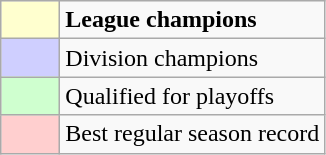<table class="wikitable">
<tr>
<td style="background:#FFFFCF; width:2em"></td>
<td><strong>League champions</strong></td>
</tr>
<tr>
<td style="background:#CFCFFF; width:2em"></td>
<td>Division champions</td>
</tr>
<tr>
<td style="background:#CFFFCF; width:2em"></td>
<td>Qualified for playoffs</td>
</tr>
<tr>
<td style="background:#FFCFCF; width:2em"></td>
<td>Best regular season record</td>
</tr>
</table>
